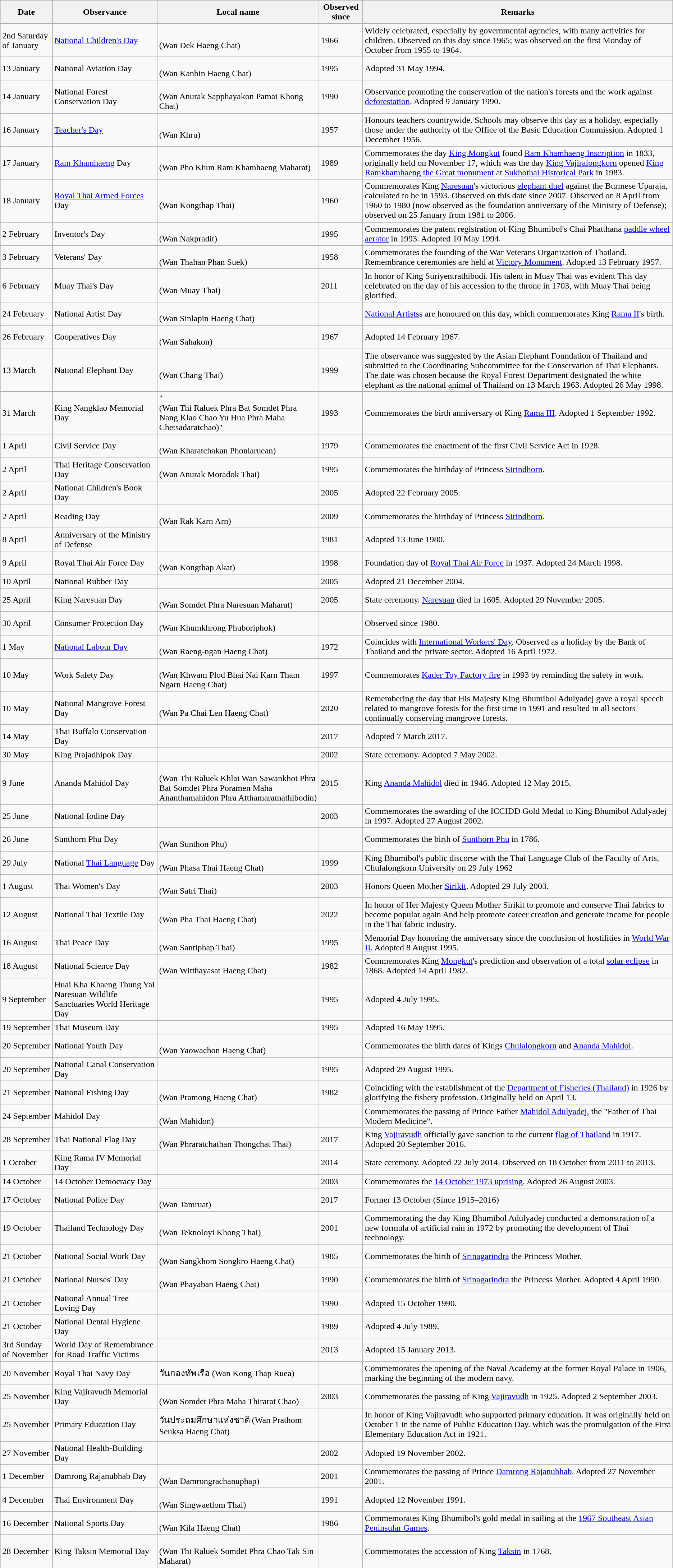<table class="wikitable">
<tr>
<th>Date</th>
<th>Observance</th>
<th>Local name</th>
<th>Observed since</th>
<th>Remarks</th>
</tr>
<tr>
<td>2nd Saturday of January</td>
<td><a href='#'>National Children's Day</a></td>
<td> <br>(Wan Dek Haeng Chat)</td>
<td>1966</td>
<td>Widely celebrated, especially by governmental agencies, with many activities for children. Observed on this day since 1965; was observed on the first Monday of October from 1955 to 1964.</td>
</tr>
<tr>
<td>13 January</td>
<td>National Aviation Day</td>
<td> <br>(Wan Kanbin Haeng Chat)</td>
<td>1995</td>
<td>Adopted 31 May 1994.</td>
</tr>
<tr>
<td>14 January</td>
<td>National Forest Conservation Day</td>
<td> <br>(Wan Anurak Sapphayakon Pamai Khong Chat)</td>
<td>1990</td>
<td>Observance promoting the conservation of the nation's forests and the work against <a href='#'>deforestation</a>. Adopted 9 January 1990.</td>
</tr>
<tr>
<td>16 January</td>
<td><a href='#'>Teacher's Day</a></td>
<td> <br>(Wan Khru)</td>
<td>1957</td>
<td>Honours teachers countrywide. Schools may observe this day as a holiday, especially those under the authority of the Office of the Basic Education Commission. Adopted 1 December 1956.</td>
</tr>
<tr>
<td>17 January</td>
<td><a href='#'>Ram Khamhaeng</a> Day</td>
<td> <br>(Wan Pho Khun Ram Khamhaeng Maharat)</td>
<td>1989</td>
<td>Commemorates the day <a href='#'>King Mongkut</a> found <a href='#'>Ram Khamhaeng Inscription</a> in 1833, originally held on November 17, which was the day <a href='#'>King Vajiralongkorn</a> opened <a href='#'>King Ramkhamhaeng the Great monument</a> at <a href='#'>Sukhothai Historical Park</a> in 1983.</td>
</tr>
<tr>
<td>18 January</td>
<td><a href='#'>Royal Thai Armed Forces</a> Day</td>
<td> <br>(Wan Kongthap Thai)</td>
<td>1960</td>
<td>Commemorates King <a href='#'>Naresuan</a>'s victorious <a href='#'>elephant duel</a> against the Burmese Uparaja, calculated to be in 1593. Observed on this date since 2007. Observed on 8 April from 1960 to 1980 (now observed as the foundation anniversary of the Ministry of Defense); observed on 25 January from 1981 to 2006.</td>
</tr>
<tr>
<td>2 February</td>
<td>Inventor's Day</td>
<td> <br>(Wan Nakpradit)</td>
<td>1995</td>
<td>Commemorates the patent registration of King Bhumibol's Chai Phatthana <a href='#'>paddle wheel aerator</a> in 1993. Adopted 10 May 1994.</td>
</tr>
<tr>
<td>3 February</td>
<td>Veterans' Day</td>
<td> <br>(Wan Thahan Phan Suek)</td>
<td>1958</td>
<td>Commemorates the founding of the War Veterans Organization of Thailand. Remembrance ceremonies are held at <a href='#'>Victory Monument</a>. Adopted 13 February 1957.</td>
</tr>
<tr>
<td>6 February</td>
<td>Muay Thai's Day</td>
<td> <br> (Wan Muay Thai)</td>
<td>2011</td>
<td>In honor of King Suriyentrathibodi. His talent in Muay Thai was evident This day celebrated on the day of his accession to the throne in 1703, with Muay Thai being glorified.</td>
</tr>
<tr>
<td>24 February</td>
<td>National Artist Day</td>
<td> <br>(Wan Sinlapin Haeng Chat)</td>
<td></td>
<td><a href='#'>National Artists</a>s are honoured on this day, which commemorates King <a href='#'>Rama II</a>'s birth.</td>
</tr>
<tr>
<td>26 February</td>
<td>Cooperatives Day</td>
<td> <br>(Wan Sahakon)</td>
<td>1967</td>
<td>Adopted 14 February 1967.</td>
</tr>
<tr>
<td>13 March</td>
<td>National Elephant Day</td>
<td> <br>(Wan Chang Thai)</td>
<td>1999</td>
<td>The observance was suggested by the Asian Elephant Foundation of Thailand and submitted to the Coordinating Subcommittee for the Conservation of Thai Elephants. The date was chosen because the Royal Forest Department designated the white elephant as the national animal of Thailand on 13 March 1963. Adopted 26 May 1998.</td>
</tr>
<tr>
<td>31 March</td>
<td>King Nangklao Memorial Day</td>
<td>" <br>(Wan Thi Raluek Phra Bat Somdet Phra Nang Klao Chao Yu Hua Phra Maha Chetsadaratchao)"</td>
<td>1993</td>
<td>Commemorates the birth anniversary of King <a href='#'>Rama III</a>. Adopted 1 September 1992.</td>
</tr>
<tr>
<td>1 April</td>
<td>Civil Service Day</td>
<td> <br>(Wan Kharatchakan Phonlaruean)</td>
<td>1979</td>
<td>Commemorates the enactment of the first Civil Service Act in 1928.</td>
</tr>
<tr>
<td>2 April</td>
<td>Thai Heritage Conservation Day</td>
<td> <br>(Wan Anurak Moradok Thai)</td>
<td>1995</td>
<td>Commemorates the birthday of Princess <a href='#'>Sirindhorn</a>.</td>
</tr>
<tr>
<td>2 April</td>
<td>National Children's Book Day</td>
<td></td>
<td>2005</td>
<td>Adopted 22 February 2005.</td>
</tr>
<tr>
<td>2 April</td>
<td>Reading Day</td>
<td> <br>(Wan Rak Karn Arn)</td>
<td>2009</td>
<td>Commemorates the birthday of Princess <a href='#'>Sirindhorn</a>.</td>
</tr>
<tr>
<td>8 April</td>
<td>Anniversary of the Ministry of Defense</td>
<td></td>
<td>1981</td>
<td>Adopted 13 June 1980.</td>
</tr>
<tr>
<td>9 April</td>
<td>Royal Thai Air Force Day</td>
<td> <br>(Wan Kongthap Akat)</td>
<td>1998</td>
<td>Foundation day of <a href='#'>Royal Thai Air Force</a> in 1937. Adopted 24 March 1998.</td>
</tr>
<tr>
<td>10 April</td>
<td>National Rubber Day</td>
<td></td>
<td>2005</td>
<td>Adopted 21 December 2004.</td>
</tr>
<tr>
<td>25 April</td>
<td>King Naresuan Day</td>
<td> <br>(Wan Somdet Phra Naresuan Maharat)</td>
<td>2005</td>
<td>State ceremony. <a href='#'>Naresuan</a> died in 1605. Adopted 29 November 2005.</td>
</tr>
<tr>
<td>30 April</td>
<td>Consumer Protection Day</td>
<td> <br>(Wan Khumkhrong Phuboriphok)</td>
<td></td>
<td>Observed since 1980.</td>
</tr>
<tr>
<td>1 May</td>
<td><a href='#'>National Labour Day</a></td>
<td> <br>(Wan Raeng-ngan Haeng Chat)</td>
<td>1972</td>
<td>Coincides with <a href='#'>International Workers' Day</a>. Observed as a holiday by the Bank of Thailand and the private sector. Adopted 16 April 1972.</td>
</tr>
<tr>
<td>10 May</td>
<td>Work Safety Day</td>
<td> <br>(Wan Khwam Plod Bhai Nai Karn Tham Ngarn Haeng Chat)</td>
<td>1997</td>
<td>Commemorates <a href='#'>Kader Toy Factory fire</a> in 1993 by reminding the safety in work.</td>
</tr>
<tr>
<td>10 May</td>
<td>National Mangrove Forest Day</td>
<td> <br>(Wan Pa Chai Len Haeng Chat)</td>
<td>2020</td>
<td>Remembering the day that His Majesty King Bhumibol Adulyadej gave a royal speech related to mangrove forests for the first time in 1991 and resulted in all sectors continually conserving mangrove forests.</td>
</tr>
<tr>
<td>14 May</td>
<td>Thai Buffalo Conservation Day</td>
<td></td>
<td>2017</td>
<td>Adopted 7 March 2017.</td>
</tr>
<tr>
<td>30 May</td>
<td>King Prajadhipok Day</td>
<td></td>
<td>2002</td>
<td>State ceremony. Adopted 7 May 2002.</td>
</tr>
<tr>
<td>9 June</td>
<td>Ananda Mahidol Day</td>
<td> <br>(Wan Thi Raluek Khlai Wan Sawankhot Phra Bat Somdet Phra Poramen Maha Ananthamahidon Phra Atthamaramathibodin)</td>
<td>2015</td>
<td>King <a href='#'>Ananda Mahidol</a> died in 1946. Adopted 12 May 2015.</td>
</tr>
<tr>
<td>25 June</td>
<td>National Iodine Day</td>
<td></td>
<td>2003</td>
<td>Commemorates the awarding of the ICCIDD Gold Medal to King Bhumibol Adulyadej in 1997. Adopted 27 August 2002.</td>
</tr>
<tr>
<td>26 June</td>
<td>Sunthorn Phu Day</td>
<td> <br>(Wan Sunthon Phu)</td>
<td></td>
<td>Commemorates the birth of <a href='#'>Sunthorn Phu</a> in 1786.</td>
</tr>
<tr>
<td>29 July</td>
<td>National <a href='#'>Thai Language</a> Day</td>
<td> <br>(Wan Phasa Thai Haeng Chat)</td>
<td>1999</td>
<td>King Bhumibol's public discorse with the Thai Language Club of the Faculty of Arts, Chulalongkorn University on 29 July 1962</td>
</tr>
<tr>
<td>1 August</td>
<td>Thai Women's Day</td>
<td> <br>(Wan Satri Thai)</td>
<td>2003</td>
<td>Honors Queen Mother <a href='#'>Sirikit</a>. Adopted 29 July 2003.</td>
</tr>
<tr>
<td>12 August</td>
<td>National Thai Textile Day</td>
<td> <br>(Wan Pha Thai Haeng Chat)</td>
<td>2022</td>
<td>In honor of Her Majesty Queen Mother Sirikit to promote and conserve Thai fabrics to become popular again And help promote career creation and generate income for people in the Thai fabric industry.</td>
</tr>
<tr>
<td>16 August</td>
<td>Thai Peace Day</td>
<td> <br>(Wan Santiphap Thai)</td>
<td>1995</td>
<td>Memorial Day honoring the anniversary since the conclusion of hostilities in <a href='#'>World War II</a>. Adopted 8 August 1995.</td>
</tr>
<tr>
<td>18 August</td>
<td>National Science Day</td>
<td> <br>(Wan Witthayasat Haeng Chat)</td>
<td>1982</td>
<td>Commemorates King <a href='#'>Mongkut</a>'s prediction and observation of a total <a href='#'>solar eclipse</a> in 1868. Adopted 14 April 1982.</td>
</tr>
<tr>
<td>9 September</td>
<td>Huai Kha Khaeng Thung Yai Naresuan Wildlife Sanctuaries World Heritage Day</td>
<td></td>
<td>1995</td>
<td>Adopted 4 July 1995.</td>
</tr>
<tr>
<td>19 September</td>
<td>Thai Museum Day</td>
<td></td>
<td>1995</td>
<td>Adopted 16 May 1995.</td>
</tr>
<tr>
<td>20 September</td>
<td>National Youth Day</td>
<td> <br>(Wan Yaowachon Haeng Chat)</td>
<td></td>
<td>Commemorates the birth dates of Kings <a href='#'>Chulalongkorn</a> and <a href='#'>Ananda Mahidol</a>.</td>
</tr>
<tr>
<td>20 September</td>
<td>National Canal Conservation Day</td>
<td></td>
<td>1995</td>
<td>Adopted 29 August 1995.</td>
</tr>
<tr>
<td>21 September</td>
<td>National Fishing Day</td>
<td> <br>(Wan Pramong Haeng Chat)</td>
<td>1982</td>
<td>Coinciding with the establishment of the <a href='#'>Department of Fisheries (Thailand)</a> in 1926 by glorifying the fishery profession. Originally held on April 13.</td>
</tr>
<tr>
<td>24 September</td>
<td>Mahidol Day</td>
<td> <br>(Wan Mahidon)</td>
<td></td>
<td>Commemorates the passing of Prince Father <a href='#'>Mahidol Adulyadej</a>, the "Father of Thai Modern Medicine".</td>
</tr>
<tr>
<td>28 September</td>
<td>Thai National Flag Day</td>
<td> <br>(Wan Phraratchathan Thongchat Thai)</td>
<td>2017</td>
<td>King <a href='#'>Vajiravudh</a> officially gave sanction to the current <a href='#'>flag of Thailand</a> in 1917. Adopted 20 September 2016.</td>
</tr>
<tr>
<td>1 October</td>
<td>King Rama IV Memorial Day</td>
<td></td>
<td>2014</td>
<td>State ceremony. Adopted 22 July 2014. Observed on 18 October from 2011 to 2013.</td>
</tr>
<tr>
<td>14 October</td>
<td>14 October Democracy Day</td>
<td></td>
<td>2003</td>
<td>Commemorates the <a href='#'>14 October 1973 uprising</a>. Adopted 26 August 2003.</td>
</tr>
<tr>
<td>17 October</td>
<td>National Police Day</td>
<td> <br>(Wan Tamruat)</td>
<td>2017</td>
<td>Former 13 October (Since 1915–2016)</td>
</tr>
<tr>
<td>19 October</td>
<td>Thailand Technology Day</td>
<td> <br>(Wan Teknoloyi Khong Thai)</td>
<td>2001</td>
<td>Commemorating the day King Bhumibol Adulyadej conducted a demonstration of a new formula of artificial rain in 1972 by promoting the development of Thai technology.</td>
</tr>
<tr>
<td>21 October</td>
<td>National Social Work Day</td>
<td> <br>(Wan Sangkhom Songkro Haeng Chat)</td>
<td>1985</td>
<td>Commemorates the birth of <a href='#'>Srinagarindra</a> the Princess Mother.</td>
</tr>
<tr>
<td>21 October</td>
<td>National Nurses' Day</td>
<td> <br>(Wan Phayaban Haeng Chat)</td>
<td>1990</td>
<td>Commemorates the birth of <a href='#'>Srinagarindra</a> the Princess Mother. Adopted 4 April 1990.</td>
</tr>
<tr>
<td>21 October</td>
<td>National Annual Tree Loving Day</td>
<td></td>
<td>1990</td>
<td>Adopted 15 October 1990.</td>
</tr>
<tr>
<td>21 October</td>
<td>National Dental Hygiene Day</td>
<td></td>
<td>1989</td>
<td>Adopted 4 July 1989.</td>
</tr>
<tr>
<td>3rd Sunday of November</td>
<td>World Day of Remembrance for Road Traffic Victims</td>
<td></td>
<td>2013</td>
<td>Adopted 15 January 2013.</td>
</tr>
<tr>
<td>20 November</td>
<td>Royal Thai Navy Day</td>
<td>วันกองทัพเรือ (Wan Kong Thap Ruea)</td>
<td></td>
<td>Commemorates the opening of the Naval Academy at the former Royal Palace in 1906, marking the beginning of the modern navy.</td>
</tr>
<tr>
<td>25 November</td>
<td>King Vajiravudh Memorial Day</td>
<td> <br>(Wan Somdet Phra Maha Thirarat Chao)</td>
<td>2003</td>
<td>Commemorates the passing of King <a href='#'>Vajiravudh</a> in 1925. Adopted 2 September 2003.</td>
</tr>
<tr>
<td>25 November</td>
<td>Primary Education Day</td>
<td>วันประถมศึกษาแห่งชาติ (Wan Prathom Seuksa Haeng Chat)</td>
<td></td>
<td>In honor of King Vajiravudh who supported primary education. It was originally held on October 1 in the name of Public Education Day. which was the promulgation of the First Elementary Education Act in 1921.</td>
</tr>
<tr>
<td>27 November</td>
<td>National Health-Building Day</td>
<td></td>
<td>2002</td>
<td>Adopted 19 November 2002.</td>
</tr>
<tr>
<td>1 December</td>
<td>Damrong Rajanubhab Day</td>
<td> <br>(Wan Damrongrachanuphap)</td>
<td>2001</td>
<td>Commemorates the passing of Prince <a href='#'>Damrong Rajanubhab</a>. Adopted 27 November 2001.</td>
</tr>
<tr>
<td>4 December</td>
<td>Thai Environment Day</td>
<td> <br>(Wan Singwaetlom Thai)</td>
<td>1991</td>
<td>Adopted 12 November 1991.</td>
</tr>
<tr>
<td>16 December</td>
<td>National Sports Day</td>
<td> <br>(Wan Kila Haeng Chat)</td>
<td>1986</td>
<td>Commemorates King Bhumibol's gold medal in sailing at the <a href='#'>1967 Southeast Asian Peninsular Games</a>.</td>
</tr>
<tr>
<td>28 December</td>
<td>King Taksin Memorial Day</td>
<td> <br>(Wan Thi Raluek Somdet Phra Chao Tak Sin Maharat)</td>
<td></td>
<td>Commemorates the accession of King <a href='#'>Taksin</a> in 1768.</td>
</tr>
</table>
